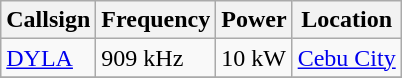<table class="wikitable">
<tr>
<th>Callsign</th>
<th>Frequency</th>
<th>Power</th>
<th>Location</th>
</tr>
<tr>
<td><a href='#'>DYLA</a></td>
<td>909 kHz</td>
<td>10 kW</td>
<td><a href='#'>Cebu City</a></td>
</tr>
<tr>
</tr>
</table>
